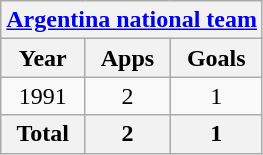<table class="wikitable" style="text-align:center">
<tr>
<th colspan=3><a href='#'>Argentina national team</a></th>
</tr>
<tr>
<th>Year</th>
<th>Apps</th>
<th>Goals</th>
</tr>
<tr>
<td>1991</td>
<td>2</td>
<td>1</td>
</tr>
<tr>
<th>Total</th>
<th>2</th>
<th>1</th>
</tr>
</table>
